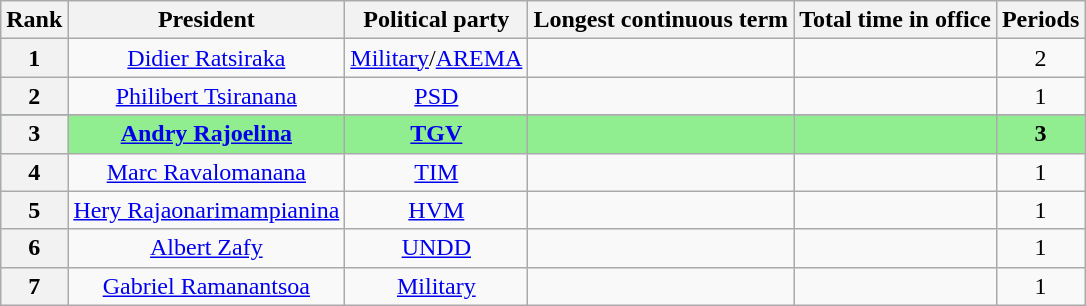<table class="wikitable" style="text-align:center; border:1px #AAAAFF solid">
<tr>
<th>Rank</th>
<th>President</th>
<th>Political party</th>
<th>Longest continuous term</th>
<th>Total time in office</th>
<th>Periods</th>
</tr>
<tr>
<th>1</th>
<td><a href='#'>Didier Ratsiraka</a></td>
<td><a href='#'>Military</a>/<a href='#'>AREMA</a></td>
<td></td>
<td></td>
<td>2</td>
</tr>
<tr>
<th>2</th>
<td><a href='#'>Philibert Tsiranana</a></td>
<td><a href='#'>PSD</a></td>
<td></td>
<td></td>
<td>1</td>
</tr>
<tr>
</tr>
<tr bgcolor="lightgreen">
<th><strong>3</strong></th>
<td><strong><a href='#'>Andry Rajoelina</a></strong></td>
<td><strong><a href='#'>TGV</a></strong></td>
<td><strong></strong></td>
<td><strong></strong></td>
<td><strong>3</strong></td>
</tr>
<tr>
<th>4</th>
<td><a href='#'>Marc Ravalomanana</a></td>
<td><a href='#'>TIM</a></td>
<td></td>
<td></td>
<td>1</td>
</tr>
<tr>
<th>5</th>
<td><a href='#'>Hery Rajaonarimampianina</a></td>
<td><a href='#'>HVM</a></td>
<td></td>
<td></td>
<td>1</td>
</tr>
<tr>
<th>6</th>
<td><a href='#'>Albert Zafy</a></td>
<td><a href='#'>UNDD</a></td>
<td></td>
<td></td>
<td>1</td>
</tr>
<tr>
<th>7</th>
<td><a href='#'>Gabriel Ramanantsoa</a></td>
<td><a href='#'>Military</a></td>
<td></td>
<td></td>
<td>1</td>
</tr>
</table>
